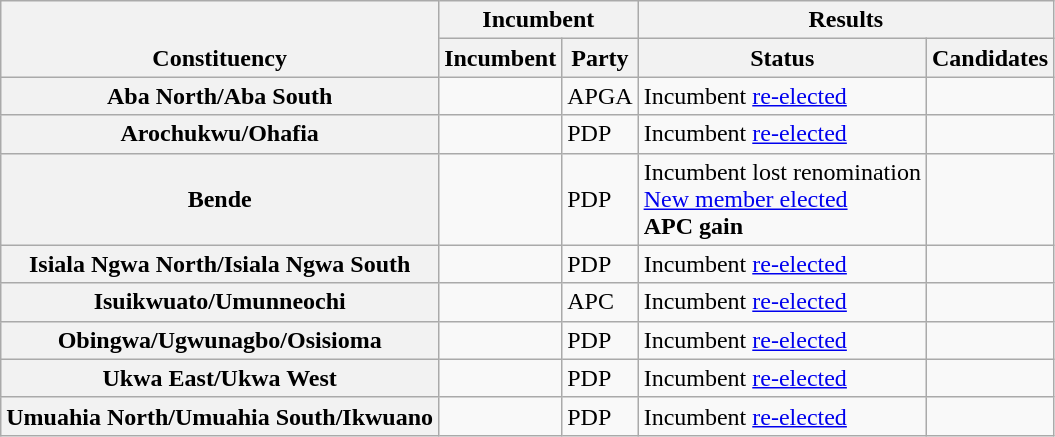<table class="wikitable sortable">
<tr valign=bottom>
<th rowspan=2>Constituency</th>
<th colspan=2>Incumbent</th>
<th colspan=2>Results</th>
</tr>
<tr valign=bottom>
<th>Incumbent</th>
<th>Party</th>
<th>Status</th>
<th>Candidates</th>
</tr>
<tr>
<th>Aba North/Aba South</th>
<td></td>
<td>APGA</td>
<td>Incumbent <a href='#'>re-elected</a></td>
<td nowrap></td>
</tr>
<tr>
<th>Arochukwu/Ohafia</th>
<td></td>
<td>PDP</td>
<td>Incumbent <a href='#'>re-elected</a></td>
<td nowrap></td>
</tr>
<tr>
<th>Bende</th>
<td></td>
<td>PDP</td>
<td>Incumbent lost renomination<br><a href='#'>New member elected</a><br><strong>APC gain</strong></td>
<td nowrap></td>
</tr>
<tr>
<th>Isiala Ngwa North/Isiala Ngwa South</th>
<td></td>
<td>PDP</td>
<td>Incumbent <a href='#'>re-elected</a></td>
<td nowrap></td>
</tr>
<tr>
<th>Isuikwuato/Umunneochi</th>
<td></td>
<td>APC</td>
<td>Incumbent <a href='#'>re-elected</a></td>
<td nowrap></td>
</tr>
<tr>
<th>Obingwa/Ugwunagbo/Osisioma</th>
<td></td>
<td>PDP</td>
<td>Incumbent <a href='#'>re-elected</a></td>
<td nowrap></td>
</tr>
<tr>
<th>Ukwa East/Ukwa West</th>
<td></td>
<td>PDP</td>
<td>Incumbent <a href='#'>re-elected</a></td>
<td nowrap></td>
</tr>
<tr>
<th>Umuahia North/Umuahia South/Ikwuano</th>
<td></td>
<td>PDP</td>
<td>Incumbent <a href='#'>re-elected</a></td>
<td nowrap></td>
</tr>
</table>
